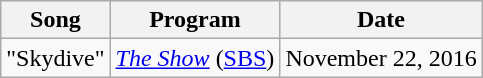<table class="wikitable">
<tr>
<th>Song</th>
<th>Program</th>
<th>Date</th>
</tr>
<tr>
<td>"Skydive"</td>
<td><em><a href='#'>The Show</a></em> (<a href='#'>SBS</a>)</td>
<td>November 22, 2016</td>
</tr>
</table>
